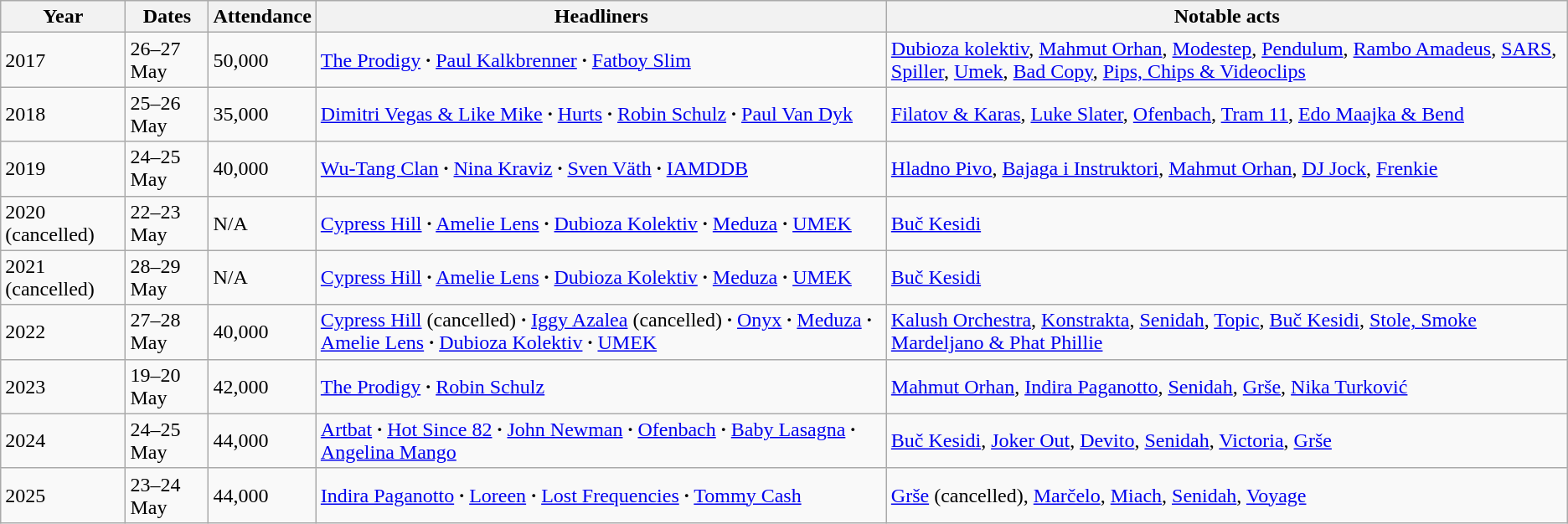<table class="wikitable sortable">
<tr>
<th>Year</th>
<th>Dates</th>
<th>Attendance</th>
<th>Headliners</th>
<th class="unsortable">Notable acts</th>
</tr>
<tr>
<td>2017</td>
<td>26–27 May</td>
<td>50,000</td>
<td><a href='#'>The Prodigy</a> <strong>·</strong> <a href='#'>Paul Kalkbrenner</a> <strong>·</strong> <a href='#'>Fatboy Slim</a></td>
<td><a href='#'>Dubioza kolektiv</a>, <a href='#'>Mahmut Orhan</a>, <a href='#'>Modestep</a>, <a href='#'>Pendulum</a>, <a href='#'>Rambo Amadeus</a>, <a href='#'>SARS</a>, <a href='#'>Spiller</a>, <a href='#'>Umek</a>, <a href='#'>Bad Copy</a>, <a href='#'>Pips, Chips & Videoclips</a></td>
</tr>
<tr>
<td>2018</td>
<td>25–26 May</td>
<td>35,000</td>
<td><a href='#'>Dimitri Vegas & Like Mike</a> <strong>·</strong> <a href='#'>Hurts</a> <strong>·</strong> <a href='#'>Robin Schulz</a> <strong>·</strong> <a href='#'>Paul Van Dyk</a></td>
<td><a href='#'>Filatov & Karas</a>, <a href='#'>Luke Slater</a>, <a href='#'>Ofenbach</a>, <a href='#'>Tram 11</a>, <a href='#'>Edo Maajka & Bend</a></td>
</tr>
<tr>
<td>2019</td>
<td>24–25 May</td>
<td>40,000</td>
<td><a href='#'>Wu-Tang Clan</a> <strong>·</strong> <a href='#'>Nina Kraviz</a> <strong>·</strong> <a href='#'>Sven Väth</a> <strong>·</strong> <a href='#'>IAMDDB</a></td>
<td><a href='#'>Hladno Pivo</a>, <a href='#'>Bajaga i Instruktori</a>, <a href='#'>Mahmut Orhan</a>, <a href='#'>DJ Jock</a>, <a href='#'>Frenkie</a></td>
</tr>
<tr>
<td>2020 (cancelled)</td>
<td>22–23 May</td>
<td>N/A</td>
<td><a href='#'>Cypress Hill</a> <strong>·</strong> <a href='#'>Amelie Lens</a> <strong>·</strong> <a href='#'>Dubioza Kolektiv</a> <strong>·</strong> <a href='#'>Meduza</a> <strong>·</strong> <a href='#'>UMEK</a></td>
<td><a href='#'>Buč Kesidi</a></td>
</tr>
<tr>
<td>2021 (cancelled)</td>
<td>28–29 May</td>
<td>N/A</td>
<td><a href='#'>Cypress Hill</a> <strong>·</strong> <a href='#'>Amelie Lens</a> <strong>·</strong> <a href='#'>Dubioza Kolektiv</a> <strong>·</strong> <a href='#'>Meduza</a> <strong>·</strong> <a href='#'>UMEK</a></td>
<td><a href='#'>Buč Kesidi</a></td>
</tr>
<tr>
<td>2022</td>
<td>27–28 May</td>
<td>40,000</td>
<td><a href='#'>Cypress Hill</a> (cancelled) <strong>·</strong> <a href='#'>Iggy Azalea</a> (cancelled) <strong>·</strong> <a href='#'>Onyx</a> <strong>·</strong> <a href='#'>Meduza</a> <strong>·</strong> <a href='#'>Amelie Lens</a> <strong>·</strong> <a href='#'>Dubioza Kolektiv</a> <strong>·</strong> <a href='#'>UMEK</a></td>
<td><a href='#'>Kalush Orchestra</a>, <a href='#'>Konstrakta</a>, <a href='#'>Senidah</a>, <a href='#'>Topic</a>, <a href='#'>Buč Kesidi</a>, <a href='#'>Stole, Smoke Mardeljano & Phat Phillie</a></td>
</tr>
<tr>
<td>2023</td>
<td>19–20 May</td>
<td>42,000</td>
<td><a href='#'>The Prodigy</a> <strong>·</strong> <a href='#'>Robin Schulz</a></td>
<td><a href='#'>Mahmut Orhan</a>, <a href='#'>Indira Paganotto</a>, <a href='#'>Senidah</a>, <a href='#'>Grše</a>, <a href='#'>Nika Turković</a></td>
</tr>
<tr>
<td>2024</td>
<td>24–25 May</td>
<td>44,000</td>
<td><a href='#'>Artbat</a> <strong>·</strong> <a href='#'>Hot Since 82</a> <strong>·</strong> <a href='#'>John Newman</a> <strong>·</strong> <a href='#'>Ofenbach</a> <strong>·</strong> <a href='#'>Baby Lasagna</a> <strong>·</strong> <a href='#'>Angelina Mango</a></td>
<td><a href='#'>Buč Kesidi</a>, <a href='#'>Joker Out</a>, <a href='#'>Devito</a>, <a href='#'>Senidah</a>, <a href='#'>Victoria</a>, <a href='#'>Grše</a></td>
</tr>
<tr>
<td>2025</td>
<td>23–24 May</td>
<td>44,000</td>
<td><a href='#'>Indira Paganotto</a> <strong>·</strong> <a href='#'>Loreen</a> <strong>·</strong> <a href='#'>Lost Frequencies</a> <strong>·</strong> <a href='#'>Tommy Cash</a></td>
<td><a href='#'>Grše</a> (cancelled), <a href='#'>Marčelo</a>, <a href='#'>Miach</a>, <a href='#'>Senidah</a>, <a href='#'>Voyage</a></td>
</tr>
</table>
